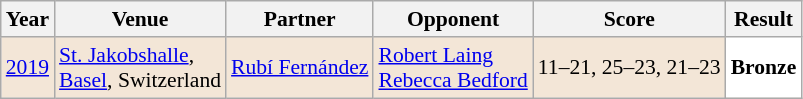<table class="sortable wikitable" style="font-size: 90%;">
<tr>
<th>Year</th>
<th>Venue</th>
<th>Partner</th>
<th>Opponent</th>
<th>Score</th>
<th>Result</th>
</tr>
<tr style="background:#F3E6D7">
<td align="center"><a href='#'>2019</a></td>
<td align="left"><a href='#'>St. Jakobshalle</a>,<br><a href='#'>Basel</a>, Switzerland</td>
<td align="left"> <a href='#'>Rubí Fernández</a></td>
<td align="left"> <a href='#'>Robert Laing</a><br> <a href='#'>Rebecca Bedford</a></td>
<td align="left">11–21, 25–23, 21–23</td>
<td style="text-align:left; background:white"> <strong>Bronze</strong></td>
</tr>
</table>
